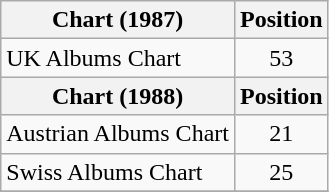<table class="wikitable" style="text-align:center;">
<tr>
<th>Chart (1987)</th>
<th>Position</th>
</tr>
<tr>
<td align="left">UK Albums Chart</td>
<td>53</td>
</tr>
<tr>
<th>Chart (1988)</th>
<th>Position</th>
</tr>
<tr>
<td align="left">Austrian Albums Chart</td>
<td>21</td>
</tr>
<tr>
<td align="left">Swiss Albums Chart</td>
<td>25</td>
</tr>
<tr>
</tr>
</table>
